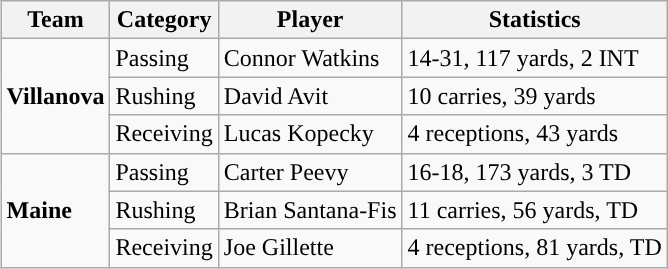<table class="wikitable" style="float: right;">
<tr>
<th>Team</th>
<th>Category</th>
<th>Player</th>
<th>Statistics</th>
</tr>
<tr>
<td rowspan=3><strong>Villanova</strong></td>
<td>Passing</td>
<td>Connor Watkins</td>
<td>14-31, 117 yards, 2 INT</td>
</tr>
<tr>
<td>Rushing</td>
<td>David Avit</td>
<td>10 carries, 39 yards</td>
</tr>
<tr>
<td>Receiving</td>
<td>Lucas Kopecky</td>
<td>4 receptions, 43 yards</td>
</tr>
<tr>
<td rowspan=3><strong>Maine</strong></td>
<td>Passing</td>
<td>Carter Peevy</td>
<td>16-18, 173 yards, 3 TD</td>
</tr>
<tr>
<td>Rushing</td>
<td>Brian Santana-Fis</td>
<td>11 carries, 56 yards, TD</td>
</tr>
<tr>
<td>Receiving</td>
<td>Joe Gillette</td>
<td>4 receptions, 81 yards, TD</td>
</tr>
</table>
